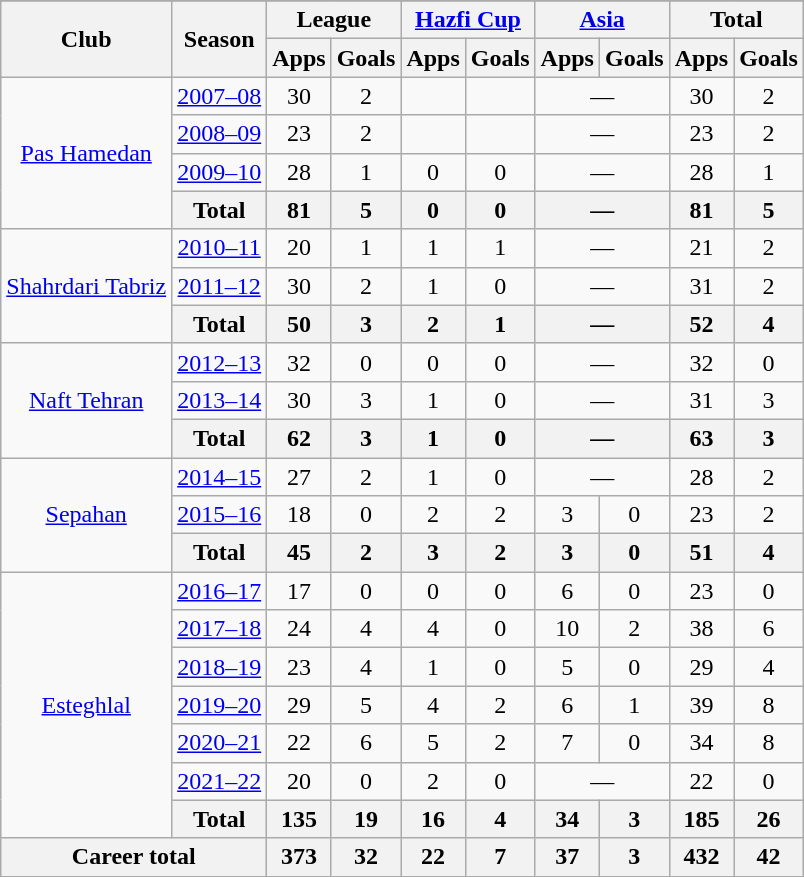<table class="wikitable" style="text-align:center">
<tr>
</tr>
<tr>
<th rowspan=2>Club</th>
<th rowspan=2>Season</th>
<th colspan="2">League</th>
<th colspan="2"><a href='#'>Hazfi Cup</a></th>
<th colspan="2"><a href='#'>Asia</a></th>
<th colspan=2>Total</th>
</tr>
<tr>
<th>Apps</th>
<th>Goals</th>
<th>Apps</th>
<th>Goals</th>
<th>Apps</th>
<th>Goals</th>
<th>Apps</th>
<th>Goals</th>
</tr>
<tr>
<td rowspan="4"><a href='#'>Pas Hamedan</a></td>
<td><a href='#'>2007–08</a></td>
<td>30</td>
<td>2</td>
<td></td>
<td></td>
<td colspan="2">—</td>
<td>30</td>
<td>2</td>
</tr>
<tr>
<td><a href='#'>2008–09</a></td>
<td>23</td>
<td>2</td>
<td></td>
<td></td>
<td colspan="2">—</td>
<td>23</td>
<td>2</td>
</tr>
<tr>
<td><a href='#'>2009–10</a></td>
<td>28</td>
<td>1</td>
<td>0</td>
<td>0</td>
<td colspan="2">—</td>
<td>28</td>
<td>1</td>
</tr>
<tr>
<th>Total</th>
<th>81</th>
<th>5</th>
<th>0</th>
<th>0</th>
<th colspan="2">—</th>
<th>81</th>
<th>5</th>
</tr>
<tr>
<td rowspan="3"><a href='#'>Shahrdari Tabriz</a></td>
<td><a href='#'>2010–11</a></td>
<td>20</td>
<td>1</td>
<td>1</td>
<td>1</td>
<td colspan="2">—</td>
<td>21</td>
<td>2</td>
</tr>
<tr>
<td><a href='#'>2011–12</a></td>
<td>30</td>
<td>2</td>
<td>1</td>
<td>0</td>
<td colspan="2">—</td>
<td>31</td>
<td>2</td>
</tr>
<tr>
<th>Total</th>
<th>50</th>
<th>3</th>
<th>2</th>
<th>1</th>
<th colspan="2">—</th>
<th>52</th>
<th>4</th>
</tr>
<tr>
<td rowspan="3"><a href='#'>Naft Tehran</a></td>
<td><a href='#'>2012–13</a></td>
<td>32</td>
<td>0</td>
<td>0</td>
<td>0</td>
<td colspan="2">—</td>
<td>32</td>
<td>0</td>
</tr>
<tr>
<td><a href='#'>2013–14</a></td>
<td>30</td>
<td>3</td>
<td>1</td>
<td>0</td>
<td colspan="2">—</td>
<td>31</td>
<td>3</td>
</tr>
<tr>
<th>Total</th>
<th>62</th>
<th>3</th>
<th>1</th>
<th>0</th>
<th colspan="2">—</th>
<th>63</th>
<th>3</th>
</tr>
<tr>
<td rowspan="3"><a href='#'>Sepahan</a></td>
<td><a href='#'>2014–15</a></td>
<td>27</td>
<td>2</td>
<td>1</td>
<td>0</td>
<td colspan="2">—</td>
<td>28</td>
<td>2</td>
</tr>
<tr>
<td><a href='#'>2015–16</a></td>
<td>18</td>
<td>0</td>
<td>2</td>
<td>2</td>
<td>3</td>
<td>0</td>
<td>23</td>
<td>2</td>
</tr>
<tr>
<th>Total</th>
<th>45</th>
<th>2</th>
<th>3</th>
<th>2</th>
<th>3</th>
<th>0</th>
<th>51</th>
<th>4</th>
</tr>
<tr>
<td rowspan="7"><a href='#'>Esteghlal</a></td>
<td><a href='#'>2016–17</a></td>
<td>17</td>
<td>0</td>
<td>0</td>
<td>0</td>
<td>6</td>
<td>0</td>
<td>23</td>
<td>0</td>
</tr>
<tr>
<td><a href='#'>2017–18</a></td>
<td>24</td>
<td>4</td>
<td>4</td>
<td>0</td>
<td>10</td>
<td>2</td>
<td>38</td>
<td>6</td>
</tr>
<tr>
<td><a href='#'>2018–19</a></td>
<td>23</td>
<td>4</td>
<td>1</td>
<td>0</td>
<td>5</td>
<td>0</td>
<td>29</td>
<td>4</td>
</tr>
<tr>
<td><a href='#'>2019–20</a></td>
<td>29</td>
<td>5</td>
<td>4</td>
<td>2</td>
<td>6</td>
<td>1</td>
<td>39</td>
<td>8</td>
</tr>
<tr>
<td><a href='#'>2020–21</a></td>
<td>22</td>
<td>6</td>
<td>5</td>
<td>2</td>
<td>7</td>
<td>0</td>
<td>34</td>
<td>8</td>
</tr>
<tr>
<td><a href='#'>2021–22</a></td>
<td>20</td>
<td>0</td>
<td>2</td>
<td>0</td>
<td colspan="2">—</td>
<td>22</td>
<td>0</td>
</tr>
<tr>
<th>Total</th>
<th>135</th>
<th>19</th>
<th>16</th>
<th>4</th>
<th>34</th>
<th>3</th>
<th>185</th>
<th>26</th>
</tr>
<tr>
<th colspan="2">Career total</th>
<th>373</th>
<th>32</th>
<th>22</th>
<th>7</th>
<th>37</th>
<th>3</th>
<th>432</th>
<th>42</th>
</tr>
</table>
